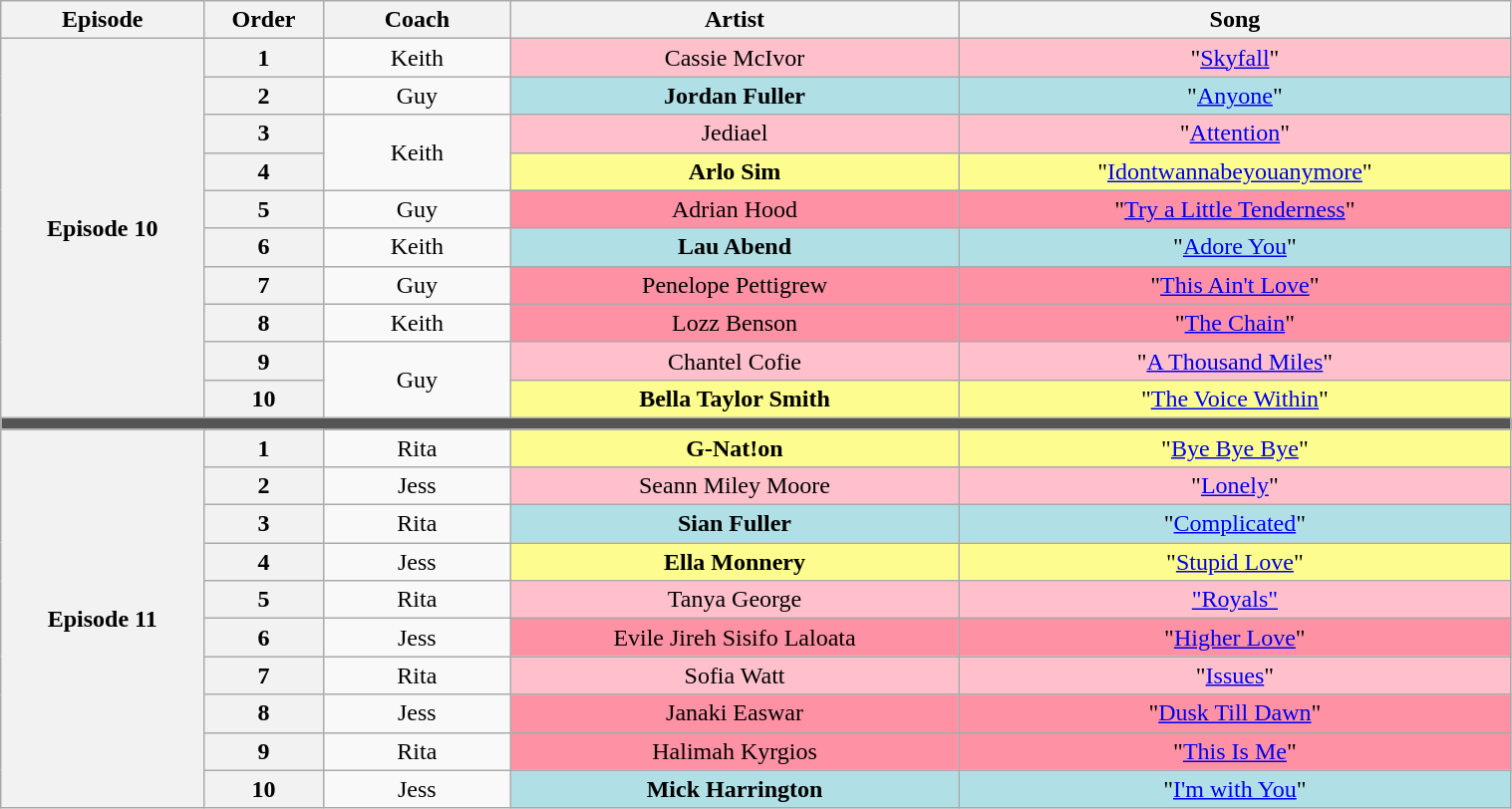<table class="wikitable sortable" style="text-align: center; width:80%">
<tr>
<th style="width:05%">Episode</th>
<th style="width:02%">Order</th>
<th style="width:05%">Coach</th>
<th style="width:12%">Artist</th>
<th style="width:12%">Song</th>
</tr>
<tr>
<th scope="row" rowspan="10">Episode 10<br></th>
<th>1</th>
<td>Keith</td>
<td style="background: pink">Cassie McIvor</td>
<td style="background: pink">"<a href='#'>Skyfall</a>"</td>
</tr>
<tr>
<th>2</th>
<td>Guy</td>
<td bgcolor="#b0e0e6"><strong>Jordan Fuller</strong></td>
<td bgcolor="#b0e0e6">"<a href='#'>Anyone</a>"</td>
</tr>
<tr>
<th>3</th>
<td rowspan="2">Keith</td>
<td style="background: pink">Jediael</td>
<td style="background: pink">"<a href='#'>Attention</a>"</td>
</tr>
<tr>
<th>4</th>
<td bgcolor="#fdfc8f"><strong>Arlo Sim</strong></td>
<td bgcolor="#fdfc8f">"<a href='#'>Idontwannabeyouanymore</a>"</td>
</tr>
<tr>
<th>5</th>
<td>Guy</td>
<td style="background:#FF91A4">Adrian Hood</td>
<td style="background:#FF91A4">"<a href='#'>Try a Little Tenderness</a>"</td>
</tr>
<tr>
<th>6</th>
<td>Keith</td>
<td bgcolor="#b0e0e6"><strong>Lau Abend</strong></td>
<td bgcolor="#b0e0e6">"<a href='#'>Adore You</a>"</td>
</tr>
<tr>
<th>7</th>
<td>Guy</td>
<td style="background:#FF91A4">Penelope Pettigrew</td>
<td style="background:#FF91A4">"<a href='#'>This Ain't Love</a>"</td>
</tr>
<tr>
<th>8</th>
<td>Keith</td>
<td style="background:#FF91A4">Lozz Benson</td>
<td style="background:#FF91A4">"<a href='#'>The Chain</a>"</td>
</tr>
<tr>
<th>9</th>
<td rowspan="2">Guy</td>
<td style="background: pink">Chantel Cofie</td>
<td style="background: pink">"<a href='#'>A Thousand Miles</a>"</td>
</tr>
<tr>
<th>10</th>
<td bgcolor="#fdfc8f"><strong>Bella Taylor Smith</strong></td>
<td bgcolor="#fdfc8f">"<a href='#'>The Voice Within</a>"</td>
</tr>
<tr>
<td colspan="11" style="background:#555"></td>
</tr>
<tr>
<th scope="row" rowspan="10">Episode 11<br></th>
<th>1</th>
<td>Rita</td>
<td bgcolor="#fdfc8f"><strong>G-Nat!on</strong></td>
<td bgcolor="#fdfc8f">"<a href='#'>Bye Bye Bye</a>"</td>
</tr>
<tr>
<th>2</th>
<td>Jess</td>
<td style="background: pink">Seann Miley Moore</td>
<td style="background: pink">"<a href='#'>Lonely</a>"</td>
</tr>
<tr>
<th>3</th>
<td>Rita</td>
<td bgcolor="#b0e0e6"><strong>Sian Fuller</strong></td>
<td bgcolor="#b0e0e6">"<a href='#'>Complicated</a>"</td>
</tr>
<tr>
<th>4</th>
<td>Jess</td>
<td bgcolor="#fdfc8f"><strong>Ella Monnery</strong></td>
<td bgcolor="#fdfc8f">"<a href='#'>Stupid Love</a>"</td>
</tr>
<tr>
<th>5</th>
<td>Rita</td>
<td style="background: pink">Tanya George</td>
<td style="background: pink"><a href='#'>"Royals"</a></td>
</tr>
<tr>
<th>6</th>
<td>Jess</td>
<td style="background:#FF91A4">Evile Jireh Sisifo Laloata</td>
<td style="background:#FF91A4">"<a href='#'>Higher Love</a>"</td>
</tr>
<tr>
<th>7</th>
<td>Rita</td>
<td style="background: pink">Sofia Watt</td>
<td style="background: pink">"<a href='#'>Issues</a>"</td>
</tr>
<tr>
<th>8</th>
<td>Jess</td>
<td style="background:#FF91A4">Janaki Easwar</td>
<td style="background:#FF91A4">"<a href='#'>Dusk Till Dawn</a>"</td>
</tr>
<tr>
<th>9</th>
<td>Rita</td>
<td style="background:#FF91A4">Halimah Kyrgios</td>
<td style="background:#FF91A4">"<a href='#'>This Is Me</a>"</td>
</tr>
<tr>
<th>10</th>
<td>Jess</td>
<td bgcolor="#b0e0e6"><strong>Mick Harrington</strong></td>
<td bgcolor="#b0e0e6">"<a href='#'>I'm with You</a>"</td>
</tr>
</table>
